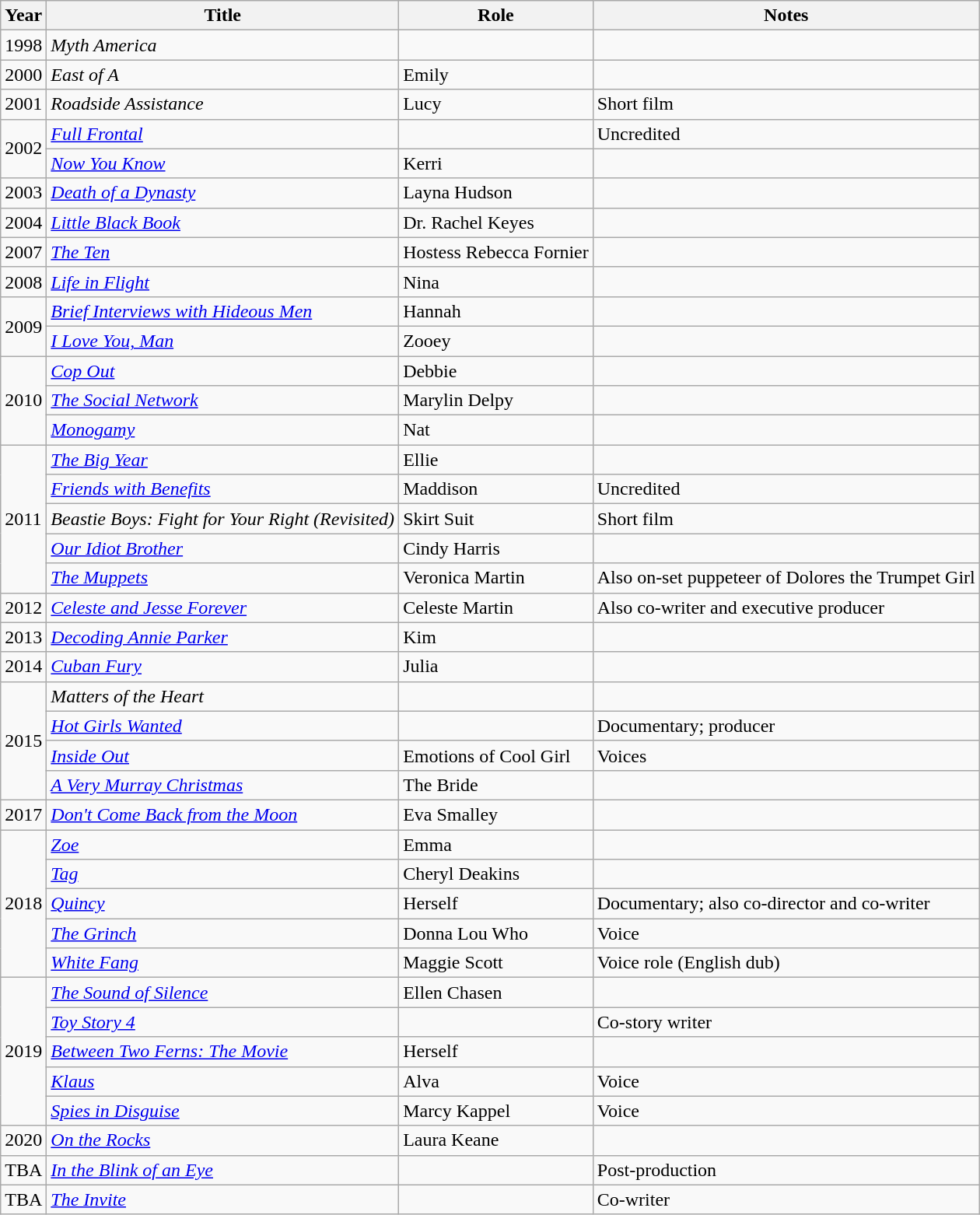<table class="wikitable plainrowheaders sortable">
<tr>
<th scope="col">Year</th>
<th scope="col">Title</th>
<th scope="col">Role</th>
<th scope="col" class="unsortable">Notes</th>
</tr>
<tr>
<td>1998</td>
<td><em>Myth America</em></td>
<td></td>
<td></td>
</tr>
<tr>
<td>2000</td>
<td><em>East of A</em></td>
<td>Emily</td>
<td></td>
</tr>
<tr>
<td>2001</td>
<td><em>Roadside Assistance</em></td>
<td>Lucy</td>
<td>Short film</td>
</tr>
<tr>
<td rowspan="2">2002</td>
<td><em><a href='#'>Full Frontal</a></em></td>
<td></td>
<td>Uncredited</td>
</tr>
<tr>
<td><em><a href='#'>Now You Know</a></em></td>
<td>Kerri</td>
<td></td>
</tr>
<tr>
<td>2003</td>
<td><em><a href='#'>Death of a Dynasty</a></em></td>
<td>Layna Hudson</td>
<td></td>
</tr>
<tr>
<td>2004</td>
<td><em><a href='#'>Little Black Book</a></em></td>
<td>Dr. Rachel Keyes</td>
<td></td>
</tr>
<tr>
<td>2007</td>
<td><em><a href='#'>The Ten</a></em></td>
<td>Hostess Rebecca Fornier</td>
<td></td>
</tr>
<tr>
<td>2008</td>
<td><em><a href='#'>Life in Flight</a></em></td>
<td>Nina</td>
<td></td>
</tr>
<tr>
<td rowspan="2">2009</td>
<td><em><a href='#'>Brief Interviews with Hideous Men</a></em></td>
<td>Hannah</td>
<td></td>
</tr>
<tr>
<td><em><a href='#'>I Love You, Man</a></em></td>
<td>Zooey</td>
<td></td>
</tr>
<tr>
<td rowspan="3">2010</td>
<td><em><a href='#'>Cop Out</a></em></td>
<td>Debbie</td>
<td></td>
</tr>
<tr>
<td><em><a href='#'>The Social Network</a></em></td>
<td>Marylin Delpy</td>
<td></td>
</tr>
<tr>
<td><em><a href='#'>Monogamy</a></em></td>
<td>Nat</td>
<td></td>
</tr>
<tr>
<td rowspan="5">2011</td>
<td><em><a href='#'>The Big Year</a></em></td>
<td>Ellie</td>
<td></td>
</tr>
<tr>
<td><em><a href='#'>Friends with Benefits</a></em></td>
<td>Maddison</td>
<td>Uncredited</td>
</tr>
<tr>
<td><em>Beastie Boys: Fight for Your Right (Revisited)</em></td>
<td>Skirt Suit</td>
<td>Short film</td>
</tr>
<tr>
<td><em><a href='#'>Our Idiot Brother</a></em></td>
<td>Cindy Harris</td>
<td></td>
</tr>
<tr>
<td><em><a href='#'>The Muppets</a></em></td>
<td>Veronica Martin</td>
<td>Also on-set puppeteer of Dolores the Trumpet Girl</td>
</tr>
<tr>
<td>2012</td>
<td><em><a href='#'>Celeste and Jesse Forever</a></em></td>
<td>Celeste Martin</td>
<td>Also co-writer and executive producer</td>
</tr>
<tr>
<td>2013</td>
<td><em><a href='#'>Decoding Annie Parker</a></em></td>
<td>Kim</td>
<td></td>
</tr>
<tr>
<td>2014</td>
<td><em><a href='#'>Cuban Fury</a></em></td>
<td>Julia</td>
<td></td>
</tr>
<tr>
<td rowspan="4">2015</td>
<td><em>Matters of the Heart</em></td>
<td></td>
<td></td>
</tr>
<tr>
<td><em><a href='#'>Hot Girls Wanted</a></em></td>
<td></td>
<td>Documentary; producer</td>
</tr>
<tr>
<td><em><a href='#'>Inside Out</a></em></td>
<td>Emotions of Cool Girl</td>
<td>Voices</td>
</tr>
<tr>
<td><em><a href='#'>A Very Murray Christmas</a></em></td>
<td>The Bride</td>
<td></td>
</tr>
<tr>
<td>2017</td>
<td><em><a href='#'>Don't Come Back from the Moon</a></em></td>
<td>Eva Smalley</td>
<td></td>
</tr>
<tr>
<td rowspan="5">2018</td>
<td><em><a href='#'>Zoe</a></em></td>
<td>Emma</td>
<td></td>
</tr>
<tr>
<td><em><a href='#'>Tag</a></em></td>
<td>Cheryl Deakins</td>
<td></td>
</tr>
<tr>
<td><em><a href='#'>Quincy</a></em></td>
<td>Herself</td>
<td>Documentary; also co-director and co-writer</td>
</tr>
<tr>
<td><em><a href='#'>The Grinch</a></em></td>
<td>Donna Lou Who</td>
<td>Voice</td>
</tr>
<tr>
<td><em><a href='#'>White Fang</a></em></td>
<td>Maggie Scott</td>
<td>Voice role (English dub)</td>
</tr>
<tr>
<td rowspan="5">2019</td>
<td><em><a href='#'>The Sound of Silence</a></em></td>
<td>Ellen Chasen</td>
<td></td>
</tr>
<tr>
<td><em><a href='#'>Toy Story 4</a></em></td>
<td></td>
<td>Co-story writer</td>
</tr>
<tr>
<td><em><a href='#'>Between Two Ferns: The Movie</a></em></td>
<td>Herself</td>
<td></td>
</tr>
<tr>
<td><em><a href='#'>Klaus</a></em></td>
<td>Alva</td>
<td>Voice</td>
</tr>
<tr>
<td><em><a href='#'>Spies in Disguise</a></em></td>
<td>Marcy Kappel</td>
<td>Voice</td>
</tr>
<tr>
<td>2020</td>
<td><em><a href='#'>On the Rocks</a></em></td>
<td>Laura Keane</td>
<td></td>
</tr>
<tr>
<td>TBA</td>
<td><em><a href='#'>In the Blink of an Eye</a></em></td>
<td></td>
<td>Post-production</td>
</tr>
<tr>
<td>TBA</td>
<td><em><a href='#'>The Invite</a></em></td>
<td></td>
<td>Co-writer</td>
</tr>
</table>
